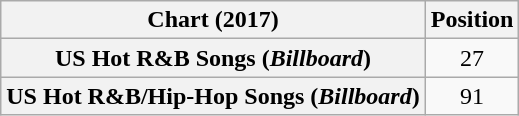<table class="wikitable plainrowheaders sortable">
<tr>
<th>Chart (2017)</th>
<th>Position</th>
</tr>
<tr>
<th scope="row">US Hot R&B Songs (<em>Billboard</em>)</th>
<td style="text-align:center;">27</td>
</tr>
<tr>
<th scope="row">US Hot R&B/Hip-Hop Songs (<em>Billboard</em>)</th>
<td style="text-align:center;">91</td>
</tr>
</table>
